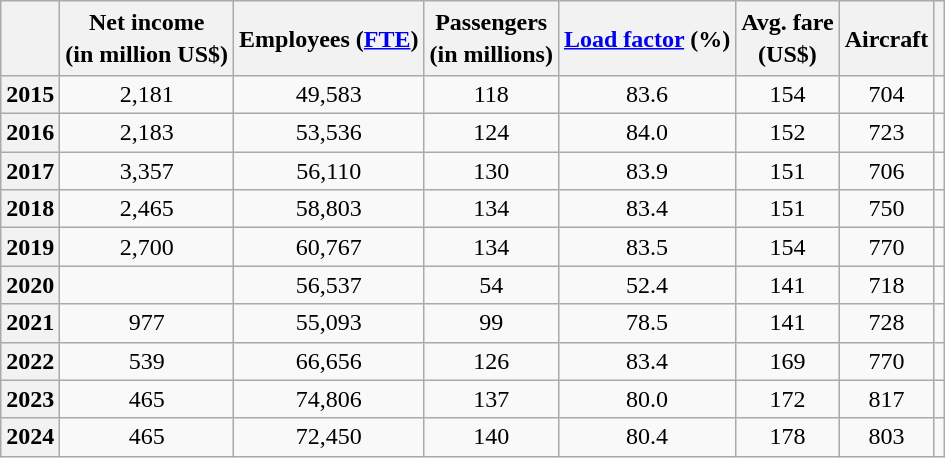<table class="wikitable" style="text-align:center;">
<tr style="line-height:133%">
<th></th>
<th>Net income<br>(in million US$)</th>
<th>Employees (<a href='#'>FTE</a>)</th>
<th>Passengers<br>(in millions)</th>
<th><a href='#'>Load factor</a> (%)</th>
<th>Avg. fare<br>(US$)</th>
<th>Aircraft</th>
<th></th>
</tr>
<tr>
<th>2015</th>
<td>2,181</td>
<td>49,583</td>
<td>118</td>
<td>83.6</td>
<td>154</td>
<td>704</td>
<td></td>
</tr>
<tr>
<th>2016</th>
<td>2,183</td>
<td>53,536</td>
<td>124</td>
<td>84.0</td>
<td>152</td>
<td>723</td>
<td></td>
</tr>
<tr>
<th>2017</th>
<td>3,357</td>
<td>56,110</td>
<td>130</td>
<td>83.9</td>
<td>151</td>
<td>706</td>
<td></td>
</tr>
<tr>
<th>2018</th>
<td>2,465</td>
<td>58,803</td>
<td>134</td>
<td>83.4</td>
<td>151</td>
<td>750</td>
<td></td>
</tr>
<tr>
<th>2019</th>
<td>2,700</td>
<td>60,767</td>
<td>134</td>
<td>83.5</td>
<td>154</td>
<td>770</td>
<td></td>
</tr>
<tr>
<th>2020</th>
<td></td>
<td>56,537</td>
<td>54</td>
<td>52.4</td>
<td>141</td>
<td>718</td>
<td></td>
</tr>
<tr>
<th>2021</th>
<td>977</td>
<td>55,093</td>
<td>99</td>
<td>78.5</td>
<td>141</td>
<td>728</td>
<td></td>
</tr>
<tr>
<th>2022</th>
<td>539</td>
<td>66,656</td>
<td>126</td>
<td>83.4</td>
<td>169</td>
<td>770</td>
<td></td>
</tr>
<tr>
<th>2023</th>
<td>465</td>
<td>74,806</td>
<td>137</td>
<td>80.0</td>
<td>172</td>
<td>817</td>
<td></td>
</tr>
<tr>
<th>2024</th>
<td>465</td>
<td>72,450</td>
<td>140</td>
<td>80.4</td>
<td>178</td>
<td>803</td>
<td></td>
</tr>
</table>
